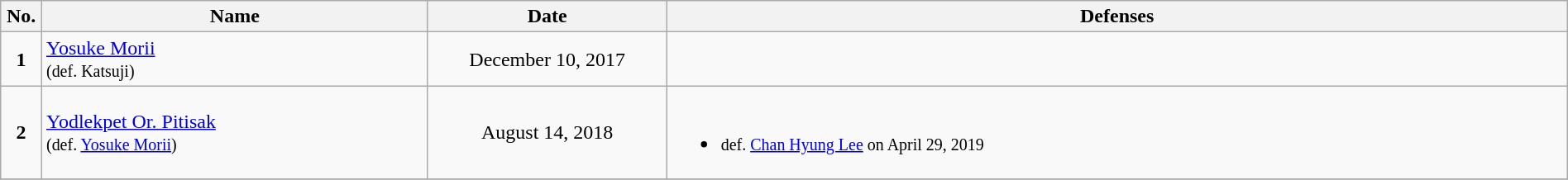<table class="wikitable" style="width:100%; font-size:100%;">
<tr>
<th style= width:1%;">No.</th>
<th style= width:21%;">Name</th>
<th style=width:13%;">Date</th>
<th style= width:49%;">Defenses</th>
</tr>
<tr>
<td align=center><strong>1</strong></td>
<td align=left> <a href='#'>Yosuke Morii</a> <br><small>(def. Katsuji)</small></td>
<td align=center>December 10, 2017</td>
<td></td>
</tr>
<tr>
<td align=center><strong>2</strong></td>
<td align=left> <a href='#'>Yodlekpet Or. Pitisak</a> <br><small>(def. <a href='#'>Yosuke Morii</a>)</small></td>
<td align=center>August 14, 2018</td>
<td><br><ul><li><small>def. <a href='#'>Chan Hyung Lee</a> on April 29, 2019</small></li></ul></td>
</tr>
<tr>
</tr>
</table>
